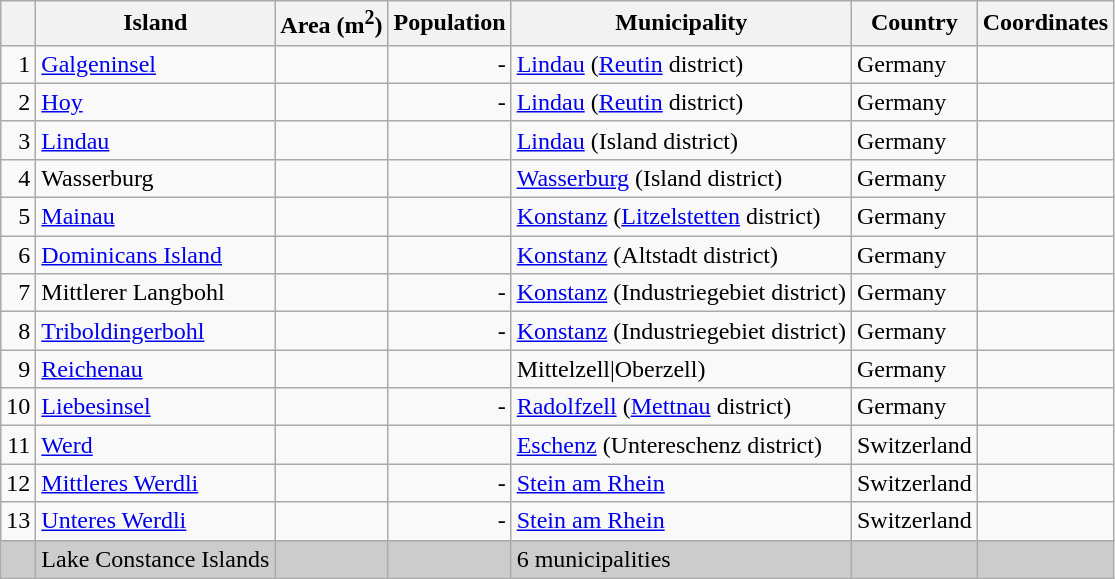<table class="wikitable sortable">
<tr style="background: #EEE;">
<th></th>
<th align="left">Island</th>
<th align="right">Area (m<sup>2</sup>)</th>
<th>Population</th>
<th>Municipality</th>
<th>Country</th>
<th>Coordinates</th>
</tr>
<tr>
<td align="right">1</td>
<td><a href='#'>Galgeninsel</a></td>
<td></td>
<td align="right">-</td>
<td><a href='#'>Lindau</a> (<a href='#'>Reutin</a> district)</td>
<td>Germany</td>
<td><br></td>
</tr>
<tr>
<td align="right">2</td>
<td><a href='#'>Hoy</a></td>
<td align="right"></td>
<td align="right">-</td>
<td><a href='#'>Lindau</a> (<a href='#'>Reutin</a> district)</td>
<td>Germany</td>
<td><br></td>
</tr>
<tr>
<td align="right">3</td>
<td><a href='#'>Lindau</a></td>
<td align="right"></td>
<td align="right"></td>
<td><a href='#'>Lindau</a> (Island district)</td>
<td>Germany</td>
<td><br></td>
</tr>
<tr>
<td align="right">4</td>
<td>Wasserburg</td>
<td align="right"></td>
<td align="right"></td>
<td><a href='#'>Wasserburg</a> (Island district)</td>
<td>Germany</td>
<td><br></td>
</tr>
<tr>
<td align="right">5</td>
<td><a href='#'>Mainau</a></td>
<td align="right"></td>
<td align="right"></td>
<td><a href='#'>Konstanz</a> (<a href='#'>Litzelstetten</a> district)</td>
<td>Germany</td>
<td><br></td>
</tr>
<tr>
<td align="right">6</td>
<td><a href='#'>Dominicans Island</a></td>
<td align="right"></td>
<td align="right"></td>
<td><a href='#'>Konstanz</a> (Altstadt district)</td>
<td>Germany</td>
<td><br></td>
</tr>
<tr>
<td align="right">7</td>
<td>Mittlerer Langbohl</td>
<td align="right"></td>
<td align="right">-</td>
<td><a href='#'>Konstanz</a> (Industriegebiet district)</td>
<td>Germany</td>
<td><br></td>
</tr>
<tr>
<td align="right">8</td>
<td><a href='#'>Triboldingerbohl</a></td>
<td align="right"></td>
<td align="right">-</td>
<td><a href='#'>Konstanz</a> (Industriegebiet district)</td>
<td>Germany</td>
<td><br></td>
</tr>
<tr>
<td align="right">9</td>
<td><a href='#'>Reichenau</a></td>
<td align="right"></td>
<td align="right"></td>
<td>Mittelzell|Oberzell)</td>
<td>Germany</td>
<td></td>
</tr>
<tr>
<td align="right">10</td>
<td><a href='#'>Liebesinsel</a></td>
<td align="right"></td>
<td align="right">-</td>
<td><a href='#'>Radolfzell</a> (<a href='#'>Mettnau</a> district)</td>
<td>Germany</td>
<td><br></td>
</tr>
<tr>
<td align="right">11</td>
<td><a href='#'>Werd</a></td>
<td align="right"></td>
<td align="right"></td>
<td><a href='#'>Eschenz</a> (Untereschenz district)</td>
<td>Switzerland</td>
<td><br></td>
</tr>
<tr>
<td align="right">12</td>
<td><a href='#'>Mittleres Werdli</a></td>
<td align="right"></td>
<td align="right">-</td>
<td><a href='#'>Stein am Rhein</a></td>
<td>Switzerland</td>
<td><br></td>
</tr>
<tr>
<td align="right">13</td>
<td><a href='#'>Unteres Werdli</a></td>
<td align="right"></td>
<td align="right">-</td>
<td><a href='#'>Stein am Rhein</a></td>
<td>Switzerland</td>
<td><br></td>
</tr>
<tr style="background: #CCC;" | class="sortbottom">
<td align="right"> </td>
<td>Lake Constance Islands</td>
<td align="right"></td>
<td align="right"></td>
<td>6 municipalities</td>
<td> </td>
<td> </td>
</tr>
</table>
